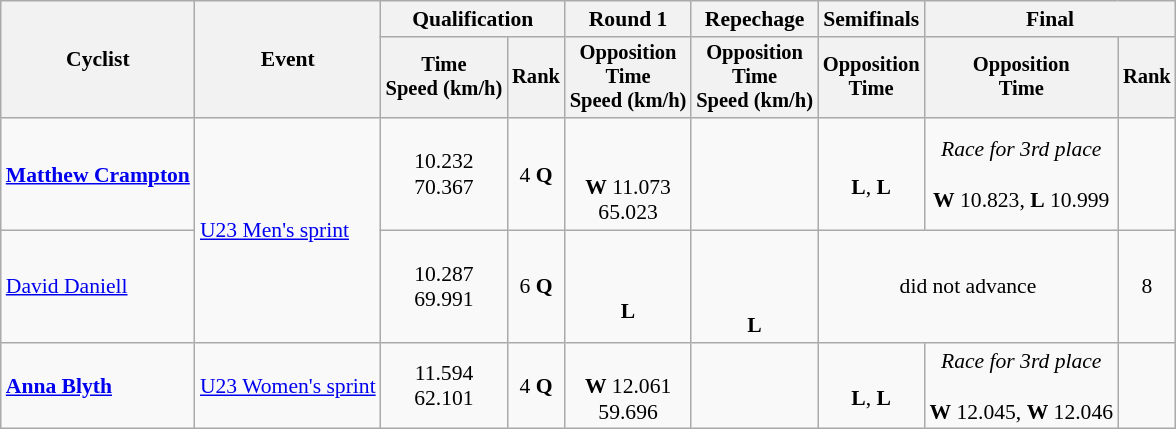<table class="wikitable" style="font-size:90%">
<tr>
<th rowspan="2">Cyclist</th>
<th rowspan="2">Event</th>
<th colspan=2>Qualification</th>
<th>Round 1</th>
<th>Repechage</th>
<th>Semifinals</th>
<th colspan=2>Final</th>
</tr>
<tr style="font-size:95%">
<th>Time<br>Speed (km/h)</th>
<th>Rank</th>
<th>Opposition<br>Time<br>Speed (km/h)</th>
<th>Opposition<br>Time<br>Speed (km/h)</th>
<th>Opposition<br>Time</th>
<th>Opposition<br>Time</th>
<th>Rank</th>
</tr>
<tr align=center>
<td align=left><strong><a href='#'>Matthew Crampton</a></strong></td>
<td align=left rowspan=2><a href='#'>U23 Men's sprint</a></td>
<td>10.232<br>70.367</td>
<td>4 <strong>Q</strong></td>
<td><br><br><strong>W</strong> 11.073<br>65.023</td>
<td></td>
<td><br><strong>L</strong>, <strong>L</strong></td>
<td><em>Race for 3rd place</em><br><br><strong>W</strong> 10.823, <strong>L</strong> 10.999</td>
<td></td>
</tr>
<tr align=center>
<td align=left><a href='#'>David Daniell</a></td>
<td>10.287<br>69.991</td>
<td>6 <strong>Q</strong></td>
<td><br><br><strong>L</strong></td>
<td><br><br><br><strong>L</strong></td>
<td colspan=2>did not advance</td>
<td>8</td>
</tr>
<tr align=center>
<td align=left><strong><a href='#'>Anna Blyth</a></strong></td>
<td align=left><a href='#'>U23 Women's sprint</a></td>
<td>11.594<br>62.101</td>
<td>4 <strong>Q</strong></td>
<td><br><strong>W</strong> 12.061<br>59.696</td>
<td></td>
<td><br><strong>L</strong>, <strong>L</strong></td>
<td><em>Race for 3rd place</em><br><br><strong>W</strong> 12.045, <strong>W</strong> 12.046</td>
<td></td>
</tr>
</table>
